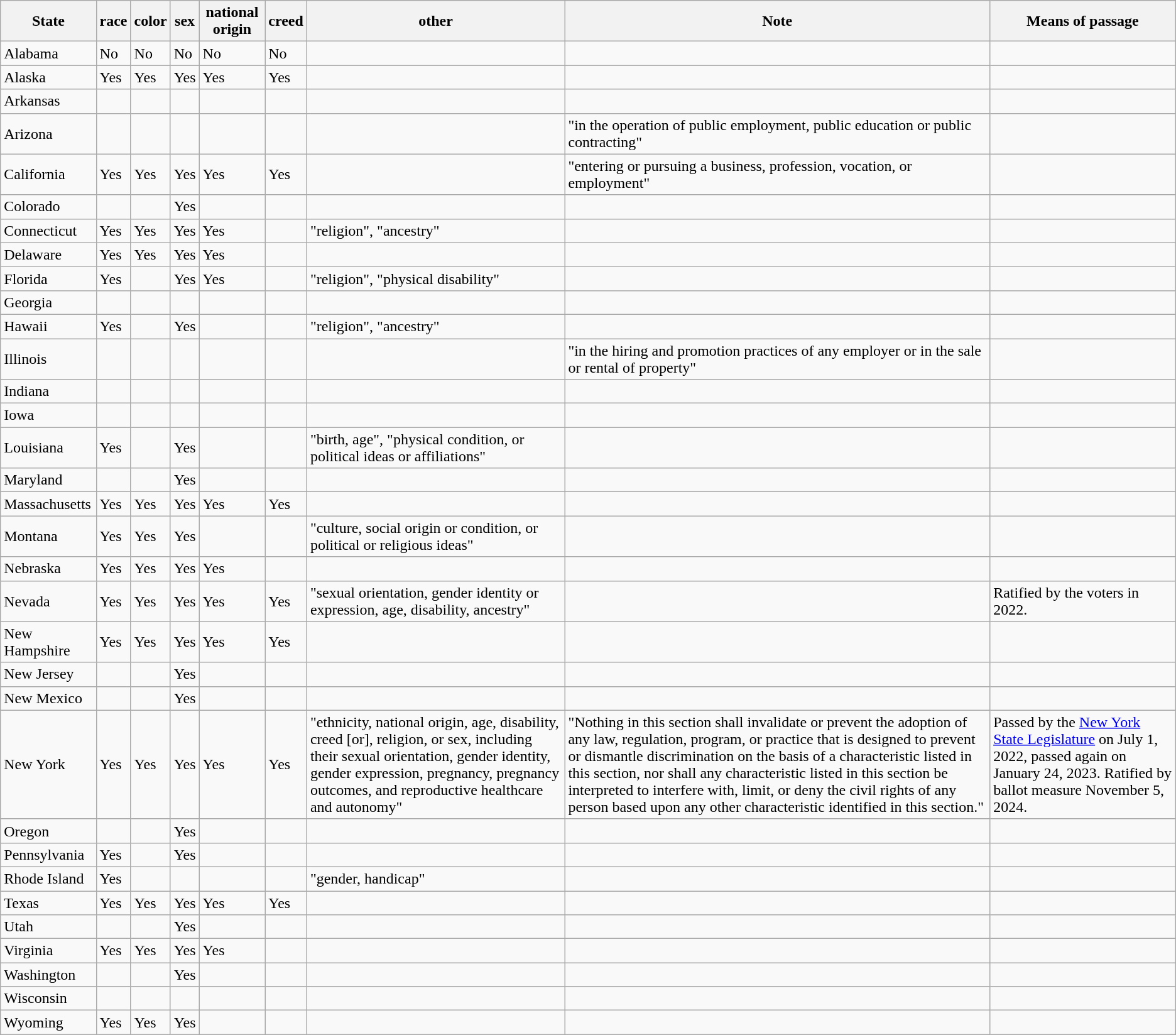<table class="wikitable">
<tr>
<th>State</th>
<th>race</th>
<th>color</th>
<th>sex</th>
<th>national origin</th>
<th>creed</th>
<th>other</th>
<th>Note</th>
<th>Means of passage</th>
</tr>
<tr>
<td>Alabama</td>
<td>No</td>
<td>No</td>
<td>No</td>
<td>No</td>
<td>No</td>
<td></td>
<td></td>
<td></td>
</tr>
<tr>
<td>Alaska</td>
<td>Yes</td>
<td>Yes</td>
<td>Yes</td>
<td>Yes</td>
<td>Yes</td>
<td></td>
<td></td>
<td></td>
</tr>
<tr>
<td>Arkansas</td>
<td></td>
<td></td>
<td></td>
<td></td>
<td></td>
<td></td>
<td></td>
<td></td>
</tr>
<tr>
<td>Arizona</td>
<td></td>
<td></td>
<td></td>
<td></td>
<td></td>
<td></td>
<td>"in the operation of public employment, public education or public contracting"</td>
<td></td>
</tr>
<tr>
<td>California</td>
<td>Yes</td>
<td>Yes</td>
<td>Yes</td>
<td>Yes</td>
<td>Yes</td>
<td></td>
<td>"entering or pursuing a business, profession, vocation, or employment"</td>
<td></td>
</tr>
<tr>
<td>Colorado</td>
<td></td>
<td></td>
<td>Yes</td>
<td></td>
<td></td>
<td></td>
<td></td>
<td></td>
</tr>
<tr>
<td>Connecticut</td>
<td>Yes</td>
<td>Yes</td>
<td>Yes</td>
<td>Yes</td>
<td></td>
<td>"religion", "ancestry"</td>
<td></td>
<td></td>
</tr>
<tr>
<td>Delaware</td>
<td>Yes</td>
<td>Yes</td>
<td>Yes</td>
<td>Yes</td>
<td></td>
<td></td>
<td></td>
<td></td>
</tr>
<tr>
<td>Florida</td>
<td>Yes</td>
<td></td>
<td>Yes</td>
<td>Yes</td>
<td></td>
<td>"religion", "physical disability"</td>
<td></td>
<td></td>
</tr>
<tr>
<td>Georgia</td>
<td></td>
<td></td>
<td></td>
<td></td>
<td></td>
<td></td>
<td></td>
<td></td>
</tr>
<tr>
<td>Hawaii</td>
<td>Yes</td>
<td></td>
<td>Yes</td>
<td></td>
<td></td>
<td>"religion", "ancestry"</td>
<td></td>
<td></td>
</tr>
<tr>
<td>Illinois</td>
<td></td>
<td></td>
<td></td>
<td></td>
<td></td>
<td></td>
<td>"in the hiring and promotion practices of any employer or in the sale or rental of property"</td>
<td></td>
</tr>
<tr>
<td>Indiana</td>
<td></td>
<td></td>
<td></td>
<td></td>
<td></td>
<td></td>
<td></td>
<td></td>
</tr>
<tr>
<td>Iowa</td>
<td></td>
<td></td>
<td></td>
<td></td>
<td></td>
<td></td>
<td></td>
<td></td>
</tr>
<tr>
<td>Louisiana</td>
<td>Yes</td>
<td></td>
<td>Yes</td>
<td></td>
<td></td>
<td>"birth, age", "physical condition, or political ideas or affiliations"</td>
<td></td>
<td></td>
</tr>
<tr>
<td>Maryland</td>
<td></td>
<td></td>
<td>Yes</td>
<td></td>
<td></td>
<td></td>
<td></td>
<td></td>
</tr>
<tr>
<td>Massachusetts</td>
<td>Yes</td>
<td>Yes</td>
<td>Yes</td>
<td>Yes</td>
<td>Yes</td>
<td></td>
<td></td>
<td></td>
</tr>
<tr>
<td>Montana</td>
<td>Yes</td>
<td>Yes</td>
<td>Yes</td>
<td></td>
<td></td>
<td>"culture, social origin or condition, or political or religious ideas"</td>
<td></td>
<td></td>
</tr>
<tr>
<td>Nebraska</td>
<td>Yes</td>
<td>Yes</td>
<td>Yes</td>
<td>Yes</td>
<td></td>
<td></td>
<td></td>
<td></td>
</tr>
<tr>
<td>Nevada</td>
<td>Yes</td>
<td>Yes</td>
<td>Yes</td>
<td>Yes</td>
<td>Yes</td>
<td>"sexual orientation, gender identity or expression, age, disability, ancestry"</td>
<td></td>
<td>Ratified by the voters in 2022. </td>
</tr>
<tr>
<td>New Hampshire</td>
<td>Yes</td>
<td>Yes</td>
<td>Yes</td>
<td>Yes</td>
<td>Yes</td>
<td></td>
<td></td>
<td></td>
</tr>
<tr>
<td>New Jersey</td>
<td></td>
<td></td>
<td>Yes</td>
<td></td>
<td></td>
<td></td>
<td></td>
<td></td>
</tr>
<tr>
<td>New Mexico</td>
<td></td>
<td></td>
<td>Yes</td>
<td></td>
<td></td>
<td></td>
<td></td>
<td></td>
</tr>
<tr>
<td>New York</td>
<td>Yes</td>
<td>Yes</td>
<td>Yes</td>
<td>Yes</td>
<td>Yes</td>
<td>"ethnicity, national origin, age, disability, creed [or], religion, or sex, including their sexual orientation, gender identity, gender expression, pregnancy, pregnancy outcomes, and reproductive healthcare and autonomy"</td>
<td>"Nothing in this section shall invalidate or prevent the adoption of any law, regulation, program, or practice that is designed to prevent or dismantle discrimination on the basis of a characteristic listed in this section, nor shall any characteristic listed in this section be interpreted to interfere with, limit, or deny the civil rights of any person based upon any other characteristic identified in this section."</td>
<td>Passed by the <a href='#'>New York State Legislature</a> on July 1, 2022, passed again on January 24, 2023. Ratified by ballot measure November 5, 2024.</td>
</tr>
<tr>
<td>Oregon</td>
<td></td>
<td></td>
<td>Yes</td>
<td></td>
<td></td>
<td></td>
<td></td>
<td></td>
</tr>
<tr>
<td>Pennsylvania</td>
<td>Yes</td>
<td></td>
<td>Yes</td>
<td></td>
<td></td>
<td></td>
<td></td>
<td></td>
</tr>
<tr>
<td>Rhode Island</td>
<td>Yes</td>
<td></td>
<td></td>
<td></td>
<td></td>
<td>"gender, handicap"</td>
<td></td>
<td></td>
</tr>
<tr>
<td>Texas</td>
<td>Yes</td>
<td>Yes</td>
<td>Yes</td>
<td>Yes</td>
<td>Yes</td>
<td></td>
<td></td>
<td></td>
</tr>
<tr>
<td>Utah</td>
<td></td>
<td></td>
<td>Yes</td>
<td></td>
<td></td>
<td></td>
<td></td>
<td></td>
</tr>
<tr>
<td>Virginia</td>
<td>Yes</td>
<td>Yes</td>
<td>Yes</td>
<td>Yes</td>
<td></td>
<td></td>
<td></td>
<td></td>
</tr>
<tr>
<td>Washington</td>
<td></td>
<td></td>
<td>Yes</td>
<td></td>
<td></td>
<td></td>
<td></td>
<td></td>
</tr>
<tr>
<td>Wisconsin</td>
<td></td>
<td></td>
<td></td>
<td></td>
<td></td>
<td></td>
<td></td>
<td></td>
</tr>
<tr>
<td>Wyoming</td>
<td>Yes</td>
<td>Yes</td>
<td>Yes</td>
<td></td>
<td></td>
<td></td>
<td></td>
<td></td>
</tr>
</table>
